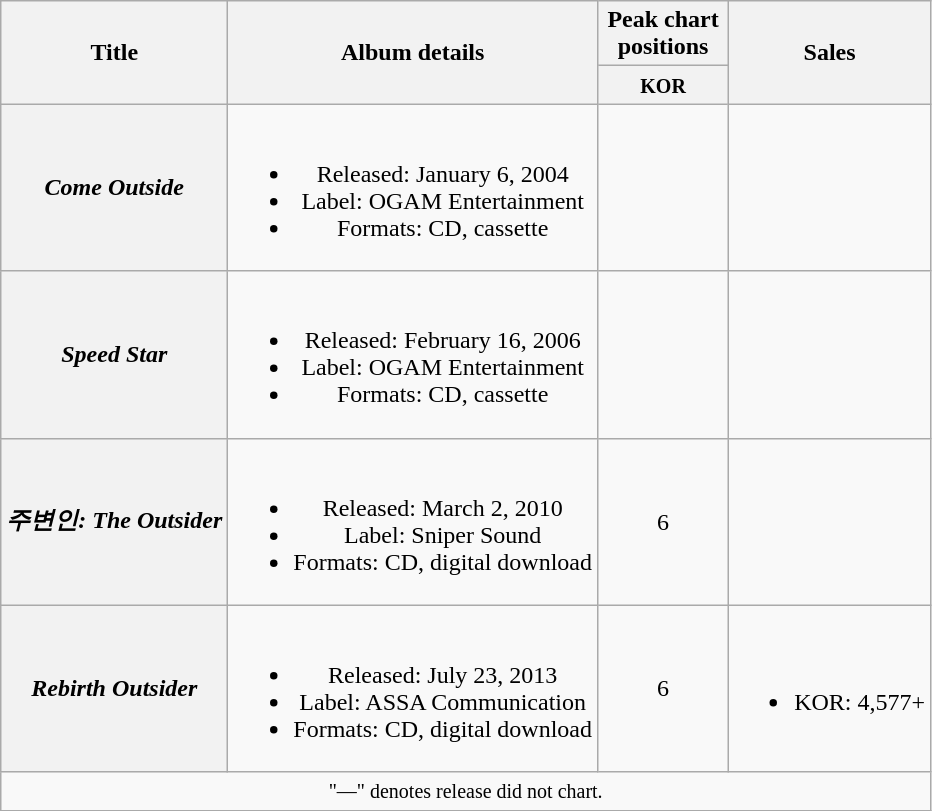<table class="wikitable plainrowheaders" style="text-align:center;">
<tr>
<th rowspan="2" scope="col">Title</th>
<th rowspan="2" scope="col">Album details</th>
<th colspan="1" scope="col" style="width:5em;">Peak chart positions</th>
<th rowspan="2" scope="col">Sales</th>
</tr>
<tr>
<th><small>KOR</small><br></th>
</tr>
<tr>
<th scope="row"><em>Come Outside</em></th>
<td><br><ul><li>Released: January 6, 2004</li><li>Label: OGAM Entertainment</li><li>Formats: CD, cassette</li></ul></td>
<td></td>
<td></td>
</tr>
<tr>
<th scope="row"><em>Speed Star</em></th>
<td><br><ul><li>Released: February 16, 2006</li><li>Label: OGAM Entertainment</li><li>Formats: CD, cassette</li></ul></td>
<td></td>
<td></td>
</tr>
<tr>
<th scope="row"><em>주변인: The Outsider</em></th>
<td><br><ul><li>Released: March 2, 2010</li><li>Label: Sniper Sound</li><li>Formats: CD, digital download</li></ul></td>
<td>6</td>
<td></td>
</tr>
<tr>
<th scope="row"><em>Rebirth Outsider</em></th>
<td><br><ul><li>Released: July 23, 2013</li><li>Label: ASSA Communication</li><li>Formats: CD, digital download</li></ul></td>
<td>6</td>
<td><br><ul><li>KOR: 4,577+</li></ul></td>
</tr>
<tr>
<td colspan="4" align="center"><small>"—" denotes release did not chart.</small></td>
</tr>
</table>
